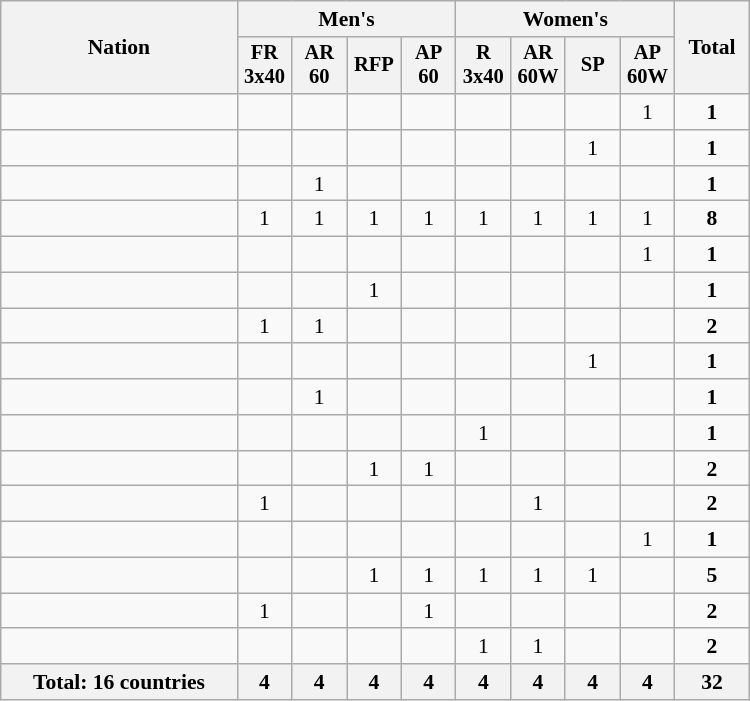<table class="wikitable" width=500 style="text-align:center; font-size:90%">
<tr>
<th rowspan="2" align="left">Nation</th>
<th colspan="4">Men's</th>
<th colspan="4">Women's</th>
<th rowspan="2">Total</th>
</tr>
<tr style="font-size:95%">
<th width=30>FR 3x40</th>
<th width=30>AR 60</th>
<th width=30>RFP</th>
<th width=30>AP 60</th>
<th width=30>R 3x40</th>
<th width=30>AR 60W</th>
<th width=30>SP</th>
<th width=30>AP 60W</th>
</tr>
<tr>
<td align=left></td>
<td></td>
<td></td>
<td></td>
<td></td>
<td></td>
<td></td>
<td></td>
<td>1</td>
<td><strong>1</strong></td>
</tr>
<tr>
<td align=left></td>
<td></td>
<td></td>
<td></td>
<td></td>
<td></td>
<td></td>
<td>1</td>
<td></td>
<td><strong>1</strong></td>
</tr>
<tr>
<td align=left></td>
<td></td>
<td>1</td>
<td></td>
<td></td>
<td></td>
<td></td>
<td></td>
<td></td>
<td><strong>1</strong></td>
</tr>
<tr>
<td align=left></td>
<td>1</td>
<td>1</td>
<td>1</td>
<td>1</td>
<td>1</td>
<td>1</td>
<td>1</td>
<td>1</td>
<td><strong>8</strong></td>
</tr>
<tr>
<td align=left></td>
<td></td>
<td></td>
<td></td>
<td></td>
<td></td>
<td></td>
<td></td>
<td>1</td>
<td><strong>1</strong></td>
</tr>
<tr>
<td align=left></td>
<td></td>
<td></td>
<td>1</td>
<td></td>
<td></td>
<td></td>
<td></td>
<td></td>
<td><strong>1</strong></td>
</tr>
<tr>
<td align=left></td>
<td>1</td>
<td>1</td>
<td></td>
<td></td>
<td></td>
<td></td>
<td></td>
<td></td>
<td><strong>2</strong></td>
</tr>
<tr>
<td align=left></td>
<td></td>
<td></td>
<td></td>
<td></td>
<td></td>
<td></td>
<td>1</td>
<td></td>
<td><strong>1</strong></td>
</tr>
<tr>
<td align=left></td>
<td></td>
<td>1</td>
<td></td>
<td></td>
<td></td>
<td></td>
<td></td>
<td></td>
<td><strong>1</strong></td>
</tr>
<tr>
<td align=left></td>
<td></td>
<td></td>
<td></td>
<td></td>
<td>1</td>
<td></td>
<td></td>
<td></td>
<td><strong>1</strong></td>
</tr>
<tr>
<td align=left></td>
<td></td>
<td></td>
<td>1</td>
<td>1</td>
<td></td>
<td></td>
<td></td>
<td></td>
<td><strong>2</strong></td>
</tr>
<tr>
<td align=left></td>
<td>1</td>
<td></td>
<td></td>
<td></td>
<td></td>
<td>1</td>
<td></td>
<td></td>
<td><strong>2</strong></td>
</tr>
<tr>
<td align=left></td>
<td></td>
<td></td>
<td></td>
<td></td>
<td></td>
<td></td>
<td></td>
<td>1</td>
<td><strong>1</strong></td>
</tr>
<tr>
<td align=left></td>
<td></td>
<td></td>
<td>1</td>
<td>1</td>
<td>1</td>
<td>1</td>
<td>1</td>
<td></td>
<td><strong>5</strong></td>
</tr>
<tr>
<td align=left></td>
<td>1</td>
<td></td>
<td></td>
<td>1</td>
<td></td>
<td></td>
<td></td>
<td></td>
<td><strong>2</strong></td>
</tr>
<tr>
<td align=left></td>
<td></td>
<td></td>
<td></td>
<td></td>
<td>1</td>
<td>1</td>
<td></td>
<td></td>
<td><strong>2</strong></td>
</tr>
<tr>
<th>Total: 16 countries</th>
<th>4</th>
<th>4</th>
<th>4</th>
<th>4</th>
<th>4</th>
<th>4</th>
<th>4</th>
<th>4</th>
<th>32</th>
</tr>
</table>
